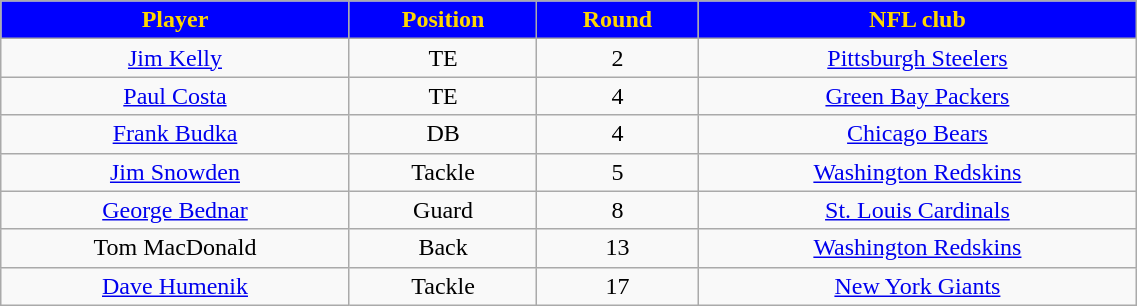<table class="wikitable" width="60%">
<tr align="center"  style="background:blue;color:gold;">
<td><strong>Player</strong></td>
<td><strong>Position</strong></td>
<td><strong>Round</strong></td>
<td><strong>NFL club</strong></td>
</tr>
<tr align="center" bgcolor="">
<td><a href='#'>Jim Kelly</a></td>
<td>TE</td>
<td>2</td>
<td><a href='#'>Pittsburgh Steelers</a></td>
</tr>
<tr align="center" bgcolor="">
<td><a href='#'>Paul Costa</a></td>
<td>TE</td>
<td>4</td>
<td><a href='#'>Green Bay Packers</a></td>
</tr>
<tr align="center" bgcolor="">
<td><a href='#'>Frank Budka</a></td>
<td>DB</td>
<td>4</td>
<td><a href='#'>Chicago Bears</a></td>
</tr>
<tr align="center" bgcolor="">
<td><a href='#'>Jim Snowden</a></td>
<td>Tackle</td>
<td>5</td>
<td><a href='#'>Washington Redskins</a></td>
</tr>
<tr align="center" bgcolor="">
<td><a href='#'>George Bednar</a></td>
<td>Guard</td>
<td>8</td>
<td><a href='#'>St. Louis Cardinals</a></td>
</tr>
<tr align="center" bgcolor="">
<td>Tom MacDonald</td>
<td>Back</td>
<td>13</td>
<td><a href='#'>Washington Redskins</a></td>
</tr>
<tr align="center" bgcolor="">
<td><a href='#'>Dave Humenik</a></td>
<td>Tackle</td>
<td>17</td>
<td><a href='#'>New York Giants</a></td>
</tr>
</table>
